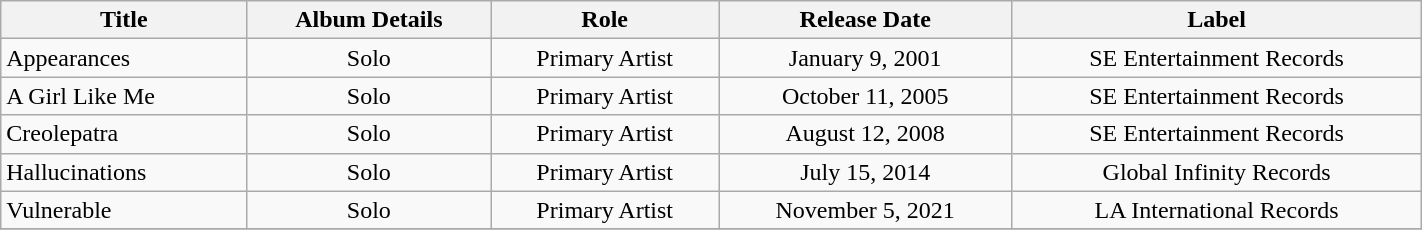<table class="wikitable" width="75%">
<tr>
<th>Title</th>
<th>Album Details</th>
<th>Role</th>
<th>Release Date</th>
<th>Label</th>
</tr>
<tr>
<td rowspan="1">Appearances</td>
<td align="center" valign="top">Solo</td>
<td align="center" valign="top">Primary Artist</td>
<td align="center" valign="top">January 9, 2001</td>
<td align="center" valign="top">SE Entertainment Records</td>
</tr>
<tr>
<td rowspan="1">A Girl Like Me</td>
<td align="center" valign="top">Solo</td>
<td align="center" valign="top">Primary Artist</td>
<td align="center" valign="top">October 11, 2005</td>
<td align="center" valign="top">SE Entertainment Records</td>
</tr>
<tr>
<td rowspan="1">Creolepatra</td>
<td align="center" valign="top">Solo</td>
<td align="center" valign="top">Primary Artist</td>
<td align="center" valign="top">August 12, 2008</td>
<td align="center" valign="top">SE Entertainment Records</td>
</tr>
<tr>
<td rowspan="1">Hallucinations</td>
<td align="center" valign="top">Solo</td>
<td align="center" valign="top">Primary Artist</td>
<td align="center" valign="top">July 15, 2014</td>
<td align="center" valign="top">Global Infinity Records</td>
</tr>
<tr>
<td rowspan="1">Vulnerable</td>
<td align="center" valign="top">Solo</td>
<td align="center" valign="top">Primary Artist</td>
<td align="center" valign="top">November 5, 2021</td>
<td align="center" valign="top">LA International Records</td>
</tr>
<tr>
</tr>
</table>
